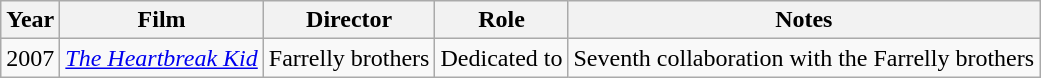<table class="wikitable">
<tr>
<th>Year</th>
<th>Film</th>
<th>Director</th>
<th>Role</th>
<th>Notes</th>
</tr>
<tr>
<td>2007</td>
<td><em><a href='#'>The Heartbreak Kid</a></em></td>
<td>Farrelly brothers</td>
<td>Dedicated to</td>
<td>Seventh collaboration with the Farrelly brothers</td>
</tr>
</table>
